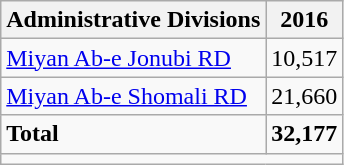<table class="wikitable">
<tr>
<th>Administrative Divisions</th>
<th>2016</th>
</tr>
<tr>
<td><a href='#'>Miyan Ab-e Jonubi RD</a></td>
<td style="text-align: right;">10,517</td>
</tr>
<tr>
<td><a href='#'>Miyan Ab-e Shomali RD</a></td>
<td style="text-align: right;">21,660</td>
</tr>
<tr>
<td><strong>Total</strong></td>
<td style="text-align: right;"><strong>32,177</strong></td>
</tr>
<tr>
<td colspan=2></td>
</tr>
</table>
